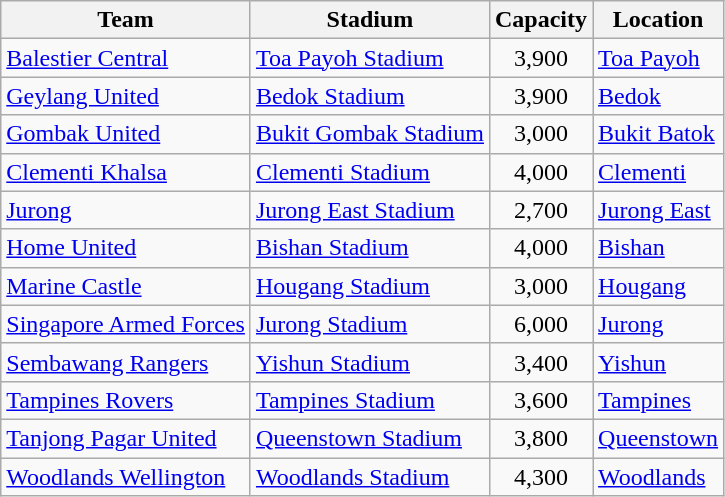<table class="wikitable sortable">
<tr>
<th>Team</th>
<th>Stadium</th>
<th>Capacity</th>
<th>Location</th>
</tr>
<tr>
<td><a href='#'>Balestier Central</a></td>
<td><a href='#'>Toa Payoh Stadium</a></td>
<td style="text-align:center;">3,900</td>
<td><a href='#'>Toa Payoh</a></td>
</tr>
<tr>
<td><a href='#'>Geylang United</a></td>
<td><a href='#'>Bedok Stadium</a></td>
<td style="text-align:center;">3,900</td>
<td><a href='#'>Bedok</a></td>
</tr>
<tr>
<td><a href='#'>Gombak United</a></td>
<td><a href='#'>Bukit Gombak Stadium</a></td>
<td style="text-align:center;">3,000</td>
<td><a href='#'>Bukit Batok</a></td>
</tr>
<tr>
<td><a href='#'>Clementi Khalsa</a></td>
<td><a href='#'>Clementi Stadium</a></td>
<td style="text-align:center;">4,000</td>
<td><a href='#'>Clementi</a></td>
</tr>
<tr>
<td><a href='#'>Jurong</a></td>
<td><a href='#'>Jurong East Stadium</a></td>
<td style="text-align:center;">2,700</td>
<td><a href='#'>Jurong East</a></td>
</tr>
<tr>
<td><a href='#'>Home United</a></td>
<td><a href='#'>Bishan Stadium</a></td>
<td style="text-align:center;">4,000</td>
<td><a href='#'>Bishan</a></td>
</tr>
<tr>
<td><a href='#'>Marine Castle</a></td>
<td><a href='#'>Hougang Stadium</a></td>
<td style="text-align:center;">3,000</td>
<td><a href='#'>Hougang</a></td>
</tr>
<tr>
<td><a href='#'>Singapore Armed Forces</a></td>
<td><a href='#'>Jurong Stadium</a></td>
<td style="text-align:center;">6,000</td>
<td><a href='#'>Jurong</a></td>
</tr>
<tr>
<td><a href='#'>Sembawang Rangers</a></td>
<td><a href='#'>Yishun Stadium</a></td>
<td style="text-align:center;">3,400</td>
<td><a href='#'>Yishun</a></td>
</tr>
<tr>
<td><a href='#'>Tampines Rovers</a></td>
<td><a href='#'>Tampines Stadium</a></td>
<td style="text-align:center;">3,600</td>
<td><a href='#'>Tampines</a></td>
</tr>
<tr>
<td><a href='#'>Tanjong Pagar United</a></td>
<td><a href='#'>Queenstown Stadium</a></td>
<td style="text-align:center;">3,800</td>
<td><a href='#'>Queenstown</a></td>
</tr>
<tr>
<td><a href='#'>Woodlands Wellington</a></td>
<td><a href='#'>Woodlands Stadium</a></td>
<td style="text-align:center;">4,300</td>
<td><a href='#'>Woodlands</a></td>
</tr>
</table>
